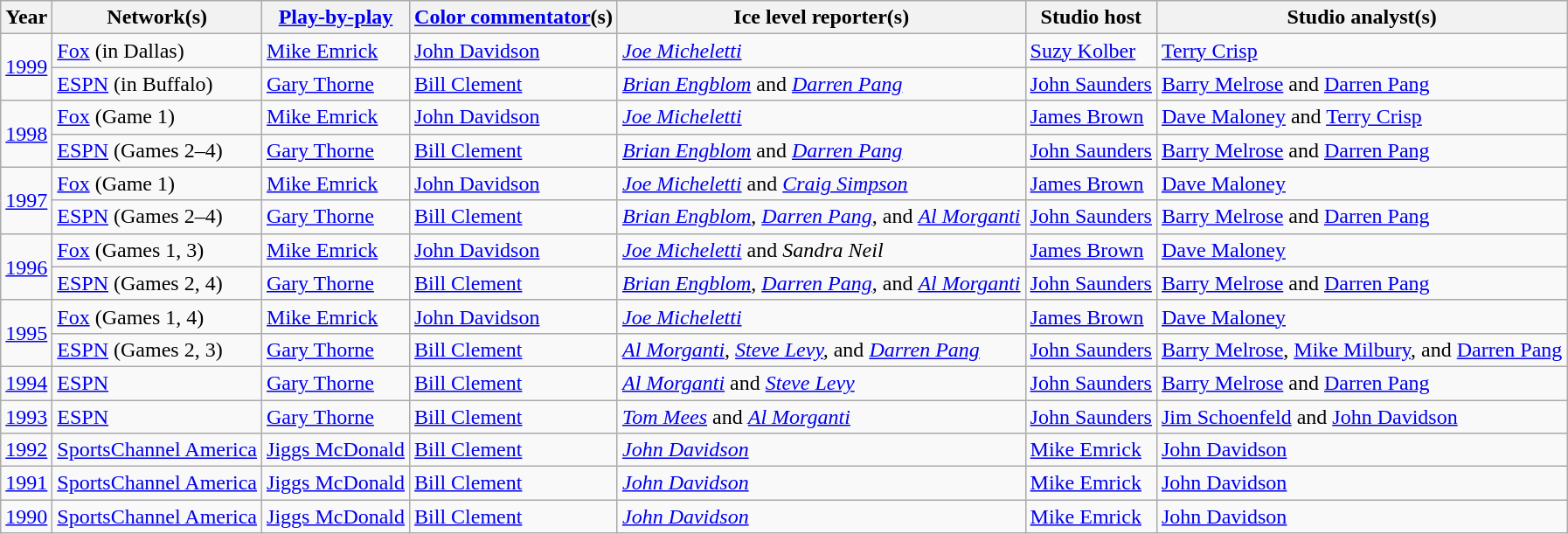<table class="wikitable">
<tr>
<th>Year</th>
<th>Network(s)</th>
<th><a href='#'>Play-by-play</a></th>
<th><a href='#'>Color commentator</a>(s)</th>
<th>Ice level reporter(s)</th>
<th>Studio host</th>
<th>Studio analyst(s)</th>
</tr>
<tr>
<td rowspan="2"><a href='#'>1999</a></td>
<td><a href='#'>Fox</a> (in Dallas)</td>
<td><a href='#'>Mike Emrick</a></td>
<td><a href='#'>John Davidson</a></td>
<td><em><a href='#'>Joe Micheletti</a></em></td>
<td><a href='#'>Suzy Kolber</a></td>
<td><a href='#'>Terry Crisp</a></td>
</tr>
<tr>
<td><a href='#'>ESPN</a> (in Buffalo)</td>
<td><a href='#'>Gary Thorne</a></td>
<td><a href='#'>Bill Clement</a></td>
<td><em><a href='#'>Brian Engblom</a></em> and <em><a href='#'>Darren Pang</a></em></td>
<td><a href='#'>John Saunders</a></td>
<td><a href='#'>Barry Melrose</a> and <a href='#'>Darren Pang</a></td>
</tr>
<tr>
<td rowspan="2"><a href='#'>1998</a></td>
<td><a href='#'>Fox</a> (Game 1)</td>
<td><a href='#'>Mike Emrick</a></td>
<td><a href='#'>John Davidson</a></td>
<td><em><a href='#'>Joe Micheletti</a></em></td>
<td><a href='#'>James Brown</a></td>
<td><a href='#'>Dave Maloney</a> and <a href='#'>Terry Crisp</a></td>
</tr>
<tr>
<td><a href='#'>ESPN</a> (Games 2–4)</td>
<td><a href='#'>Gary Thorne</a></td>
<td><a href='#'>Bill Clement</a></td>
<td><em><a href='#'>Brian Engblom</a></em> and <em><a href='#'>Darren Pang</a></em></td>
<td><a href='#'>John Saunders</a></td>
<td><a href='#'>Barry Melrose</a> and <a href='#'>Darren Pang</a></td>
</tr>
<tr>
<td rowspan="2"><a href='#'>1997</a></td>
<td><a href='#'>Fox</a> (Game 1)</td>
<td><a href='#'>Mike Emrick</a></td>
<td><a href='#'>John Davidson</a></td>
<td><em><a href='#'>Joe Micheletti</a></em> and <em><a href='#'>Craig Simpson</a></em></td>
<td><a href='#'>James Brown</a></td>
<td><a href='#'>Dave Maloney</a></td>
</tr>
<tr>
<td><a href='#'>ESPN</a> (Games 2–4)</td>
<td><a href='#'>Gary Thorne</a></td>
<td><a href='#'>Bill Clement</a></td>
<td><em><a href='#'>Brian Engblom</a></em>, <em><a href='#'>Darren Pang</a></em>, and <em><a href='#'>Al Morganti</a></em></td>
<td><a href='#'>John Saunders</a></td>
<td><a href='#'>Barry Melrose</a> and <a href='#'>Darren Pang</a></td>
</tr>
<tr>
<td rowspan="2"><a href='#'>1996</a></td>
<td><a href='#'>Fox</a> (Games 1, 3)</td>
<td><a href='#'>Mike Emrick</a></td>
<td><a href='#'>John Davidson</a></td>
<td><em><a href='#'>Joe Micheletti</a></em> and <em>Sandra Neil</em></td>
<td><a href='#'>James Brown</a></td>
<td><a href='#'>Dave Maloney</a></td>
</tr>
<tr>
<td><a href='#'>ESPN</a> (Games 2, 4)</td>
<td><a href='#'>Gary Thorne</a></td>
<td><a href='#'>Bill Clement</a></td>
<td><em><a href='#'>Brian Engblom</a></em>, <em><a href='#'>Darren Pang</a></em>, and <em><a href='#'>Al Morganti</a></em></td>
<td><a href='#'>John Saunders</a></td>
<td><a href='#'>Barry Melrose</a> and <a href='#'>Darren Pang</a></td>
</tr>
<tr>
<td rowspan="2"><a href='#'>1995</a></td>
<td><a href='#'>Fox</a> (Games 1, 4)</td>
<td><a href='#'>Mike Emrick</a></td>
<td><a href='#'>John Davidson</a></td>
<td><em><a href='#'>Joe Micheletti</a></em></td>
<td><a href='#'>James Brown</a></td>
<td><a href='#'>Dave Maloney</a></td>
</tr>
<tr>
<td><a href='#'>ESPN</a> (Games 2, 3)</td>
<td><a href='#'>Gary Thorne</a></td>
<td><a href='#'>Bill Clement</a></td>
<td><em><a href='#'>Al Morganti</a></em>, <em><a href='#'>Steve Levy</a>,</em> and <em><a href='#'>Darren Pang</a></em></td>
<td><a href='#'>John Saunders</a></td>
<td><a href='#'>Barry Melrose</a>, <a href='#'>Mike Milbury</a>, and <a href='#'>Darren Pang</a></td>
</tr>
<tr>
<td><a href='#'>1994</a></td>
<td><a href='#'>ESPN</a></td>
<td><a href='#'>Gary Thorne</a></td>
<td><a href='#'>Bill Clement</a></td>
<td><em><a href='#'>Al Morganti</a></em> and <em><a href='#'>Steve Levy</a></em></td>
<td><a href='#'>John Saunders</a></td>
<td><a href='#'>Barry Melrose</a> and <a href='#'>Darren Pang</a></td>
</tr>
<tr>
<td><a href='#'>1993</a></td>
<td><a href='#'>ESPN</a></td>
<td><a href='#'>Gary Thorne</a></td>
<td><a href='#'>Bill Clement</a></td>
<td><em><a href='#'>Tom Mees</a></em> and <em><a href='#'>Al Morganti</a></em></td>
<td><a href='#'>John Saunders</a></td>
<td><a href='#'>Jim Schoenfeld</a> and <a href='#'>John Davidson</a></td>
</tr>
<tr>
<td><a href='#'>1992</a></td>
<td><a href='#'>SportsChannel America</a></td>
<td><a href='#'>Jiggs McDonald</a></td>
<td><a href='#'>Bill Clement</a></td>
<td><em><a href='#'>John Davidson</a></em></td>
<td><a href='#'>Mike Emrick</a></td>
<td><a href='#'>John Davidson</a></td>
</tr>
<tr>
<td><a href='#'>1991</a></td>
<td><a href='#'>SportsChannel America</a></td>
<td><a href='#'>Jiggs McDonald</a></td>
<td><a href='#'>Bill Clement</a></td>
<td><em><a href='#'>John Davidson</a></em></td>
<td><a href='#'>Mike Emrick</a></td>
<td><a href='#'>John Davidson</a></td>
</tr>
<tr>
<td><a href='#'>1990</a></td>
<td><a href='#'>SportsChannel America</a></td>
<td><a href='#'>Jiggs McDonald</a></td>
<td><a href='#'>Bill Clement</a></td>
<td><em><a href='#'>John Davidson</a></em></td>
<td><a href='#'>Mike Emrick</a></td>
<td><a href='#'>John Davidson</a></td>
</tr>
</table>
